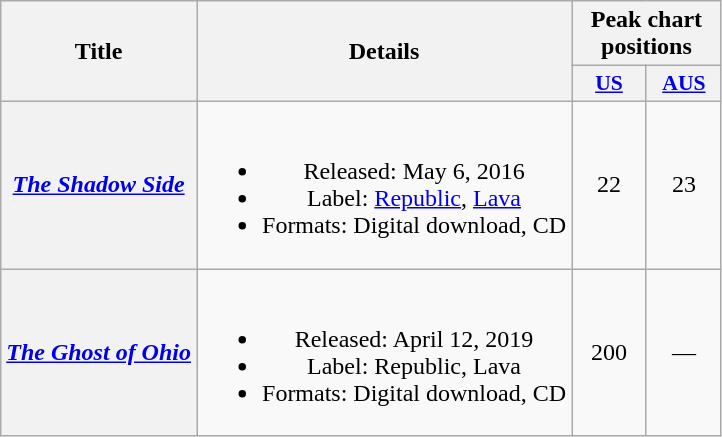<table class="wikitable plainrowheaders" style="text-align:center">
<tr>
<th rowspan="2">Title</th>
<th rowspan="2">Details</th>
<th scope="col" colspan="2">Peak chart positions</th>
</tr>
<tr>
<th scope="col" style="width:3em;font-size:90%;"><a href='#'>US</a><br></th>
<th scope="col" style="width:3em;font-size:90%;"><a href='#'>AUS</a><br></th>
</tr>
<tr>
<th scope="row"><em><a href='#'>The Shadow Side</a></em></th>
<td><br><ul><li>Released: May 6, 2016</li><li>Label: <a href='#'>Republic</a>, <a href='#'>Lava</a></li><li>Formats: Digital download, CD</li></ul></td>
<td>22</td>
<td>23</td>
</tr>
<tr>
<th scope="row"><em><a href='#'>The Ghost of Ohio</a></em></th>
<td><br><ul><li>Released: April 12, 2019</li><li>Label: Republic, Lava</li><li>Formats: Digital download, CD</li></ul></td>
<td>200</td>
<td>—</td>
</tr>
</table>
